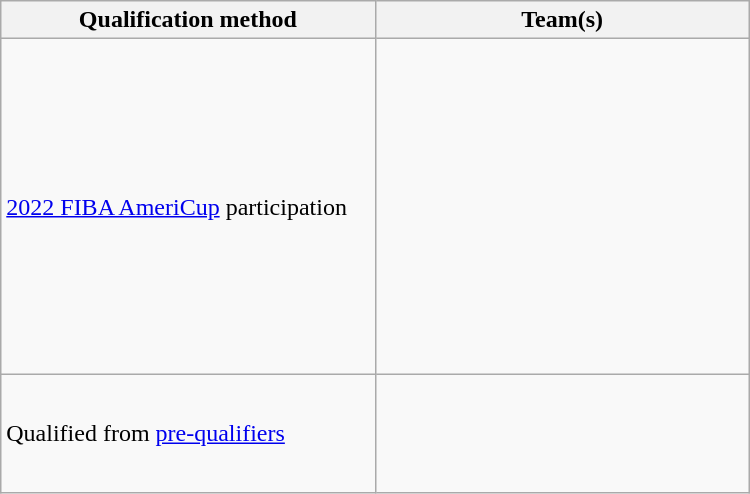<table class="wikitable" style="width: 500px;">
<tr>
<th style="width: 20%;">Qualification method</th>
<th style="width: 20%;">Team(s)</th>
</tr>
<tr>
<td><a href='#'>2022 FIBA AmeriCup</a> participation</td>
<td><br><br>
<br>
<br>
<br>
<br>
<br>
<br>
<br>
<br>
<br>
<br>
</td>
</tr>
<tr>
<td>Qualified from <a href='#'>pre-qualifiers</a></td>
<td><br><br>
<br>
<br>
</td>
</tr>
</table>
